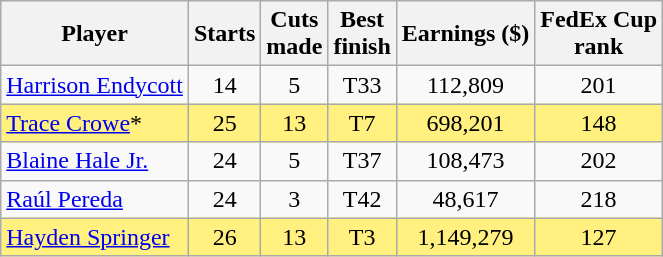<table class="wikitable sortable" style="text-align:center">
<tr>
<th>Player</th>
<th>Starts</th>
<th>Cuts<br>made</th>
<th data-sort-type="number">Best<br>finish</th>
<th>Earnings ($)</th>
<th>FedEx Cup<br>rank</th>
</tr>
<tr style="background:##D0F0C0;">
<td align="left"> <a href='#'>Harrison Endycott</a></td>
<td>14</td>
<td>5</td>
<td>T33</td>
<td>112,809</td>
<td>201</td>
</tr>
<tr style="background:#FFF080;">
<td align="left"> <a href='#'>Trace Crowe</a>*</td>
<td>25</td>
<td>13</td>
<td>T7</td>
<td>698,201</td>
<td>148</td>
</tr>
<tr style="background:##FFF080;">
<td align="left"> <a href='#'>Blaine Hale Jr.</a></td>
<td>24</td>
<td>5</td>
<td>T37</td>
<td>108,473</td>
<td>202</td>
</tr>
<tr style="background:##D0F0C0;">
<td align="left"> <a href='#'>Raúl Pereda</a></td>
<td>24</td>
<td>3</td>
<td>T42</td>
<td>48,617</td>
<td>218</td>
</tr>
<tr style="background:#FFF080;">
<td align="left"> <a href='#'>Hayden Springer</a></td>
<td>26</td>
<td>13</td>
<td>T3</td>
<td>1,149,279</td>
<td>127</td>
</tr>
</table>
